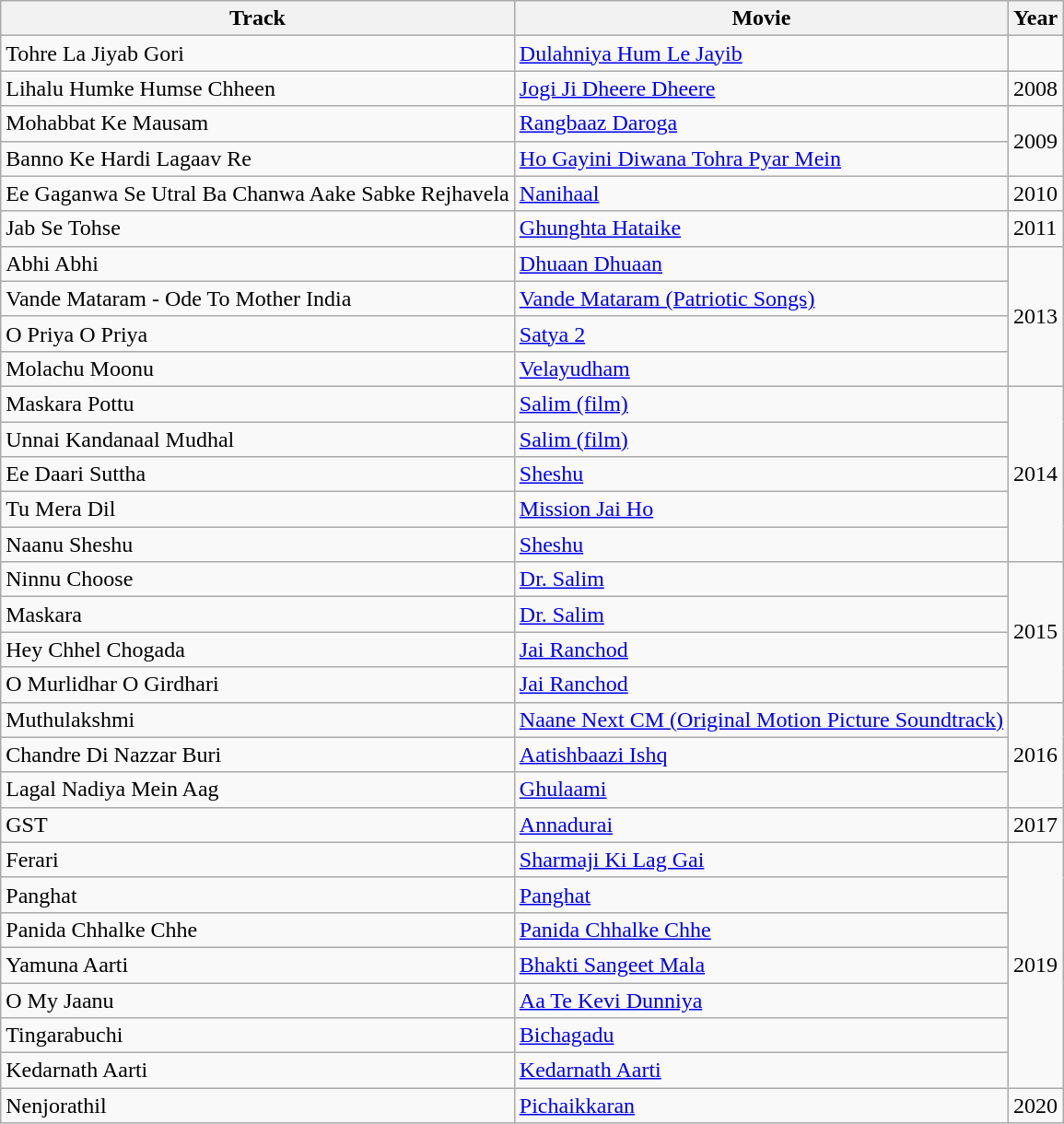<table class="wikitable sortable">
<tr>
<th>Track</th>
<th>Movie</th>
<th>Year</th>
</tr>
<tr>
<td>Tohre La Jiyab Gori</td>
<td><a href='#'>Dulahniya Hum Le Jayib</a></td>
<td></td>
</tr>
<tr>
<td>Lihalu Humke Humse Chheen</td>
<td><a href='#'>Jogi Ji Dheere Dheere</a></td>
<td>2008</td>
</tr>
<tr>
<td>Mohabbat Ke Mausam</td>
<td><a href='#'>Rangbaaz Daroga</a></td>
<td rowspan=2>2009</td>
</tr>
<tr>
<td>Banno Ke Hardi Lagaav Re</td>
<td><a href='#'>Ho Gayini Diwana Tohra Pyar Mein</a></td>
</tr>
<tr>
<td>Ee Gaganwa Se Utral Ba Chanwa Aake Sabke Rejhavela</td>
<td><a href='#'>Nanihaal</a></td>
<td>2010</td>
</tr>
<tr>
<td>Jab Se Tohse</td>
<td><a href='#'>Ghunghta Hataike</a></td>
<td>2011</td>
</tr>
<tr>
<td>Abhi Abhi</td>
<td><a href='#'>Dhuaan Dhuaan</a></td>
<td rowspan=4>2013</td>
</tr>
<tr>
<td>Vande Mataram - Ode To Mother India</td>
<td><a href='#'>Vande Mataram (Patriotic Songs)</a></td>
</tr>
<tr>
<td>O Priya O Priya</td>
<td><a href='#'>Satya 2</a></td>
</tr>
<tr>
<td>Molachu Moonu</td>
<td><a href='#'>Velayudham</a></td>
</tr>
<tr>
<td>Maskara Pottu</td>
<td><a href='#'>Salim (film)</a></td>
<td rowspan=5>2014</td>
</tr>
<tr>
<td>Unnai Kandanaal Mudhal</td>
<td><a href='#'>Salim (film)</a></td>
</tr>
<tr>
<td>Ee Daari Suttha</td>
<td><a href='#'>Sheshu</a></td>
</tr>
<tr>
<td>Tu Mera Dil</td>
<td><a href='#'>Mission Jai Ho</a></td>
</tr>
<tr>
<td>Naanu Sheshu</td>
<td><a href='#'>Sheshu</a></td>
</tr>
<tr>
<td>Ninnu Choose</td>
<td><a href='#'>Dr. Salim</a></td>
<td rowspan=4>2015</td>
</tr>
<tr>
<td>Maskara</td>
<td><a href='#'>Dr. Salim</a></td>
</tr>
<tr>
<td>Hey Chhel Chogada</td>
<td><a href='#'>Jai Ranchod</a></td>
</tr>
<tr>
<td>O Murlidhar O Girdhari</td>
<td><a href='#'>Jai Ranchod</a></td>
</tr>
<tr>
<td>Muthulakshmi</td>
<td><a href='#'>Naane Next CM (Original Motion Picture Soundtrack)</a></td>
<td rowspan=3>2016</td>
</tr>
<tr>
<td>Chandre Di Nazzar Buri</td>
<td><a href='#'>Aatishbaazi Ishq</a></td>
</tr>
<tr>
<td>Lagal Nadiya Mein Aag</td>
<td><a href='#'>Ghulaami</a></td>
</tr>
<tr>
<td>GST</td>
<td><a href='#'>Annadurai</a></td>
<td>2017</td>
</tr>
<tr>
<td>Ferari</td>
<td><a href='#'>Sharmaji Ki Lag Gai</a></td>
<td rowspan=7>2019</td>
</tr>
<tr>
<td>Panghat</td>
<td><a href='#'>Panghat</a></td>
</tr>
<tr>
<td>Panida Chhalke Chhe</td>
<td><a href='#'>Panida Chhalke Chhe</a></td>
</tr>
<tr>
<td>Yamuna Aarti</td>
<td><a href='#'>Bhakti Sangeet Mala</a></td>
</tr>
<tr>
<td>O My Jaanu</td>
<td><a href='#'>Aa Te Kevi Dunniya</a></td>
</tr>
<tr>
<td>Tingarabuchi</td>
<td><a href='#'>Bichagadu</a></td>
</tr>
<tr>
<td>Kedarnath Aarti</td>
<td><a href='#'>Kedarnath Aarti</a></td>
</tr>
<tr>
<td>Nenjorathil</td>
<td><a href='#'>Pichaikkaran</a></td>
<td>2020</td>
</tr>
</table>
